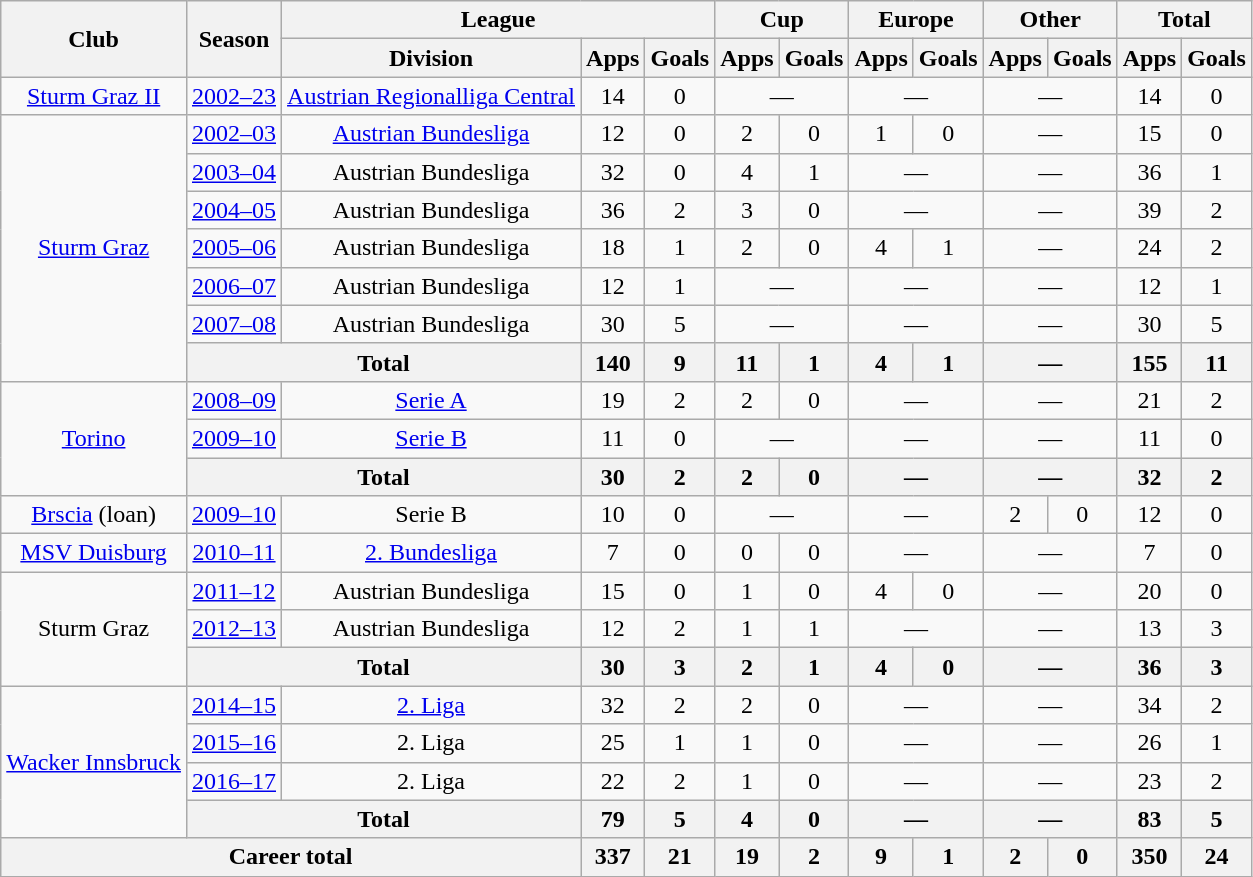<table class="wikitable" style="text-align:center">
<tr>
<th rowspan="2">Club</th>
<th rowspan="2">Season</th>
<th colspan="3">League</th>
<th colspan="2">Cup</th>
<th colspan="2">Europe</th>
<th colspan="2">Other</th>
<th colspan="2">Total</th>
</tr>
<tr>
<th>Division</th>
<th>Apps</th>
<th>Goals</th>
<th>Apps</th>
<th>Goals</th>
<th>Apps</th>
<th>Goals</th>
<th>Apps</th>
<th>Goals</th>
<th>Apps</th>
<th>Goals</th>
</tr>
<tr>
<td><a href='#'>Sturm Graz II</a></td>
<td><a href='#'>2002–23</a></td>
<td><a href='#'>Austrian Regionalliga Central</a></td>
<td>14</td>
<td>0</td>
<td colspan="2">—</td>
<td colspan="2">—</td>
<td colspan="2">—</td>
<td>14</td>
<td>0</td>
</tr>
<tr>
<td rowspan="7"><a href='#'>Sturm Graz</a></td>
<td><a href='#'>2002–03</a></td>
<td><a href='#'>Austrian Bundesliga</a></td>
<td>12</td>
<td>0</td>
<td>2</td>
<td>0</td>
<td>1</td>
<td>0</td>
<td colspan="2">—</td>
<td>15</td>
<td>0</td>
</tr>
<tr>
<td><a href='#'>2003–04</a></td>
<td>Austrian Bundesliga</td>
<td>32</td>
<td>0</td>
<td>4</td>
<td>1</td>
<td colspan="2">—</td>
<td colspan="2">—</td>
<td>36</td>
<td>1</td>
</tr>
<tr>
<td><a href='#'>2004–05</a></td>
<td>Austrian Bundesliga</td>
<td>36</td>
<td>2</td>
<td>3</td>
<td>0</td>
<td colspan="2">—</td>
<td colspan="2">—</td>
<td>39</td>
<td>2</td>
</tr>
<tr>
<td><a href='#'>2005–06</a></td>
<td>Austrian Bundesliga</td>
<td>18</td>
<td>1</td>
<td>2</td>
<td>0</td>
<td>4</td>
<td>1</td>
<td colspan="2">—</td>
<td>24</td>
<td>2</td>
</tr>
<tr>
<td><a href='#'>2006–07</a></td>
<td>Austrian Bundesliga</td>
<td>12</td>
<td>1</td>
<td colspan="2">—</td>
<td colspan="2">—</td>
<td colspan="2">—</td>
<td>12</td>
<td>1</td>
</tr>
<tr>
<td><a href='#'>2007–08</a></td>
<td>Austrian Bundesliga</td>
<td>30</td>
<td>5</td>
<td colspan="2">—</td>
<td colspan="2">—</td>
<td colspan="2">—</td>
<td>30</td>
<td>5</td>
</tr>
<tr>
<th colspan="2">Total</th>
<th>140</th>
<th>9</th>
<th>11</th>
<th>1</th>
<th>4</th>
<th>1</th>
<th colspan="2">—</th>
<th>155</th>
<th>11</th>
</tr>
<tr>
<td rowspan="3"><a href='#'>Torino</a></td>
<td><a href='#'>2008–09</a></td>
<td><a href='#'>Serie A</a></td>
<td>19</td>
<td>2</td>
<td>2</td>
<td>0</td>
<td colspan="2">—</td>
<td colspan="2">—</td>
<td>21</td>
<td>2</td>
</tr>
<tr>
<td><a href='#'>2009–10</a></td>
<td><a href='#'>Serie B</a></td>
<td>11</td>
<td>0</td>
<td colspan="2">—</td>
<td colspan="2">—</td>
<td colspan="2">—</td>
<td>11</td>
<td>0</td>
</tr>
<tr>
<th colspan="2">Total</th>
<th>30</th>
<th>2</th>
<th>2</th>
<th>0</th>
<th colspan="2">—</th>
<th colspan="2">—</th>
<th>32</th>
<th>2</th>
</tr>
<tr>
<td><a href='#'>Brscia</a> (loan)</td>
<td><a href='#'>2009–10</a></td>
<td>Serie B</td>
<td>10</td>
<td>0</td>
<td colspan="2">—</td>
<td colspan="2">—</td>
<td>2</td>
<td>0</td>
<td>12</td>
<td>0</td>
</tr>
<tr>
<td><a href='#'>MSV Duisburg</a></td>
<td><a href='#'>2010–11</a></td>
<td><a href='#'>2. Bundesliga</a></td>
<td>7</td>
<td>0</td>
<td>0</td>
<td>0</td>
<td colspan="2">—</td>
<td colspan="2">—</td>
<td>7</td>
<td>0</td>
</tr>
<tr>
<td rowspan="3">Sturm Graz</td>
<td><a href='#'>2011–12</a></td>
<td>Austrian Bundesliga</td>
<td>15</td>
<td>0</td>
<td>1</td>
<td>0</td>
<td>4</td>
<td>0</td>
<td colspan="2">—</td>
<td>20</td>
<td>0</td>
</tr>
<tr>
<td><a href='#'>2012–13</a></td>
<td>Austrian Bundesliga</td>
<td>12</td>
<td>2</td>
<td>1</td>
<td>1</td>
<td colspan="2">—</td>
<td colspan="2">—</td>
<td>13</td>
<td>3</td>
</tr>
<tr>
<th colspan="2">Total</th>
<th>30</th>
<th>3</th>
<th>2</th>
<th>1</th>
<th>4</th>
<th>0</th>
<th colspan="2">—</th>
<th>36</th>
<th>3</th>
</tr>
<tr>
<td rowspan="4"><a href='#'>Wacker Innsbruck</a></td>
<td><a href='#'>2014–15</a></td>
<td><a href='#'>2. Liga</a></td>
<td>32</td>
<td>2</td>
<td>2</td>
<td>0</td>
<td colspan="2">—</td>
<td colspan="2">—</td>
<td>34</td>
<td>2</td>
</tr>
<tr>
<td><a href='#'>2015–16</a></td>
<td>2. Liga</td>
<td>25</td>
<td>1</td>
<td>1</td>
<td>0</td>
<td colspan="2">—</td>
<td colspan="2">—</td>
<td>26</td>
<td>1</td>
</tr>
<tr>
<td><a href='#'>2016–17</a></td>
<td>2. Liga</td>
<td>22</td>
<td>2</td>
<td>1</td>
<td>0</td>
<td colspan="2">—</td>
<td colspan="2">—</td>
<td>23</td>
<td>2</td>
</tr>
<tr>
<th colspan="2">Total</th>
<th>79</th>
<th>5</th>
<th>4</th>
<th>0</th>
<th colspan="2">—</th>
<th colspan="2">—</th>
<th>83</th>
<th>5</th>
</tr>
<tr>
<th colspan="3">Career total</th>
<th>337</th>
<th>21</th>
<th>19</th>
<th>2</th>
<th>9</th>
<th>1</th>
<th>2</th>
<th>0</th>
<th>350</th>
<th>24</th>
</tr>
</table>
